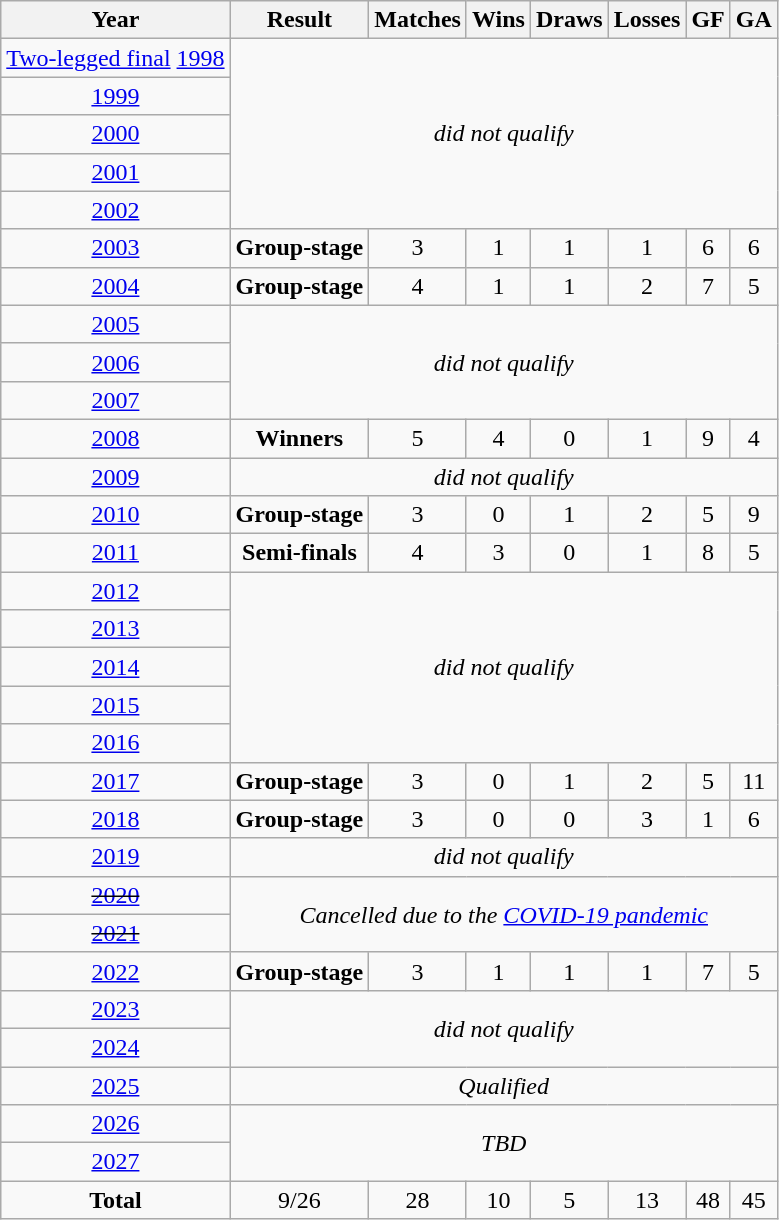<table class="wikitable" style="text-align: center;">
<tr>
<th>Year</th>
<th>Result</th>
<th>Matches</th>
<th>Wins</th>
<th>Draws</th>
<th>Losses</th>
<th>GF</th>
<th>GA</th>
</tr>
<tr>
<td><a href='#'>Two-legged final</a> <a href='#'>1998</a></td>
<td colspan=7 rowspan=5><em>did not qualify</em></td>
</tr>
<tr>
<td> <a href='#'>1999</a></td>
</tr>
<tr>
<td> <a href='#'>2000</a></td>
</tr>
<tr>
<td> <a href='#'>2001</a></td>
</tr>
<tr>
<td> <a href='#'>2002</a></td>
</tr>
<tr>
<td> <a href='#'>2003</a></td>
<td><strong>Group-stage</strong></td>
<td>3</td>
<td>1</td>
<td>1</td>
<td>1</td>
<td>6</td>
<td>6</td>
</tr>
<tr>
<td> <a href='#'>2004</a></td>
<td><strong>Group-stage</strong></td>
<td>4</td>
<td>1</td>
<td>1</td>
<td>2</td>
<td>7</td>
<td>5</td>
</tr>
<tr>
<td> <a href='#'>2005</a></td>
<td colspan=7 rowspan=3><em>did not qualify</em></td>
</tr>
<tr>
<td> <a href='#'>2006</a></td>
</tr>
<tr>
<td> <a href='#'>2007</a></td>
</tr>
<tr>
<td> <a href='#'>2008</a></td>
<td><strong>Winners</strong></td>
<td>5</td>
<td>4</td>
<td>0</td>
<td>1</td>
<td>9</td>
<td>4</td>
</tr>
<tr>
<td> <a href='#'>2009</a></td>
<td colspan=7 rowspan=1><em>did not qualify</em></td>
</tr>
<tr>
<td> <a href='#'>2010</a></td>
<td><strong>Group-stage</strong></td>
<td>3</td>
<td>0</td>
<td>1</td>
<td>2</td>
<td>5</td>
<td>9</td>
</tr>
<tr>
<td> <a href='#'>2011</a></td>
<td><strong>Semi-finals</strong></td>
<td>4</td>
<td>3</td>
<td>0</td>
<td>1</td>
<td>8</td>
<td>5</td>
</tr>
<tr>
<td> <a href='#'>2012</a></td>
<td colspan=7 rowspan=5><em>did not qualify</em></td>
</tr>
<tr>
<td> <a href='#'>2013</a></td>
</tr>
<tr>
<td> <a href='#'>2014</a></td>
</tr>
<tr>
<td> <a href='#'>2015</a></td>
</tr>
<tr>
<td> <a href='#'>2016</a></td>
</tr>
<tr>
<td> <a href='#'>2017</a></td>
<td><strong>Group-stage</strong></td>
<td>3</td>
<td>0</td>
<td>1</td>
<td>2</td>
<td>5</td>
<td>11</td>
</tr>
<tr>
<td> <a href='#'>2018</a></td>
<td><strong>Group-stage</strong></td>
<td>3</td>
<td>0</td>
<td>0</td>
<td>3</td>
<td>1</td>
<td>6</td>
</tr>
<tr>
<td> <a href='#'>2019</a></td>
<td colspan=7 rowspan=1><em>did not qualify</em></td>
</tr>
<tr>
<td> <s><a href='#'>2020</a></s></td>
<td colspan=7 rowspan=2><em>Cancelled due to the <a href='#'>COVID-19 pandemic</a></em></td>
</tr>
<tr>
<td> <s><a href='#'>2021</a></s></td>
</tr>
<tr>
<td> <a href='#'>2022</a></td>
<td><strong>Group-stage</strong></td>
<td>3</td>
<td>1</td>
<td>1</td>
<td>1</td>
<td>7</td>
<td>5</td>
</tr>
<tr>
<td> <a href='#'>2023</a></td>
<td colspan=7 rowspan=2><em>did not qualify</em></td>
</tr>
<tr>
<td> <a href='#'>2024</a></td>
</tr>
<tr>
<td> <a href='#'>2025</a></td>
<td colspan=8><em>Qualified</em></td>
</tr>
<tr>
<td> <a href='#'>2026</a></td>
<td rowspan=2 colspan=8><em>TBD</em></td>
</tr>
<tr>
<td> <a href='#'>2027</a></td>
</tr>
<tr>
<td><strong>Total</strong></td>
<td>9/26</td>
<td>28</td>
<td>10</td>
<td>5</td>
<td>13</td>
<td>48</td>
<td>45</td>
</tr>
</table>
